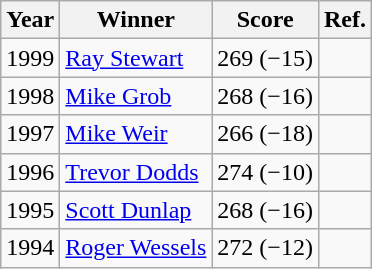<table class=wikitable>
<tr>
<th>Year</th>
<th>Winner</th>
<th>Score</th>
<th>Ref.</th>
</tr>
<tr>
<td>1999</td>
<td> <a href='#'>Ray Stewart</a></td>
<td>269 (−15)</td>
<td></td>
</tr>
<tr>
<td>1998</td>
<td> <a href='#'>Mike Grob</a></td>
<td>268 (−16)</td>
<td></td>
</tr>
<tr>
<td>1997</td>
<td> <a href='#'>Mike Weir</a></td>
<td>266 (−18)</td>
<td></td>
</tr>
<tr>
<td>1996</td>
<td> <a href='#'>Trevor Dodds</a></td>
<td>274 (−10)</td>
<td></td>
</tr>
<tr>
<td>1995</td>
<td> <a href='#'>Scott Dunlap</a></td>
<td>268 (−16)</td>
<td></td>
</tr>
<tr>
<td>1994</td>
<td> <a href='#'>Roger Wessels</a></td>
<td>272 (−12)</td>
<td></td>
</tr>
</table>
